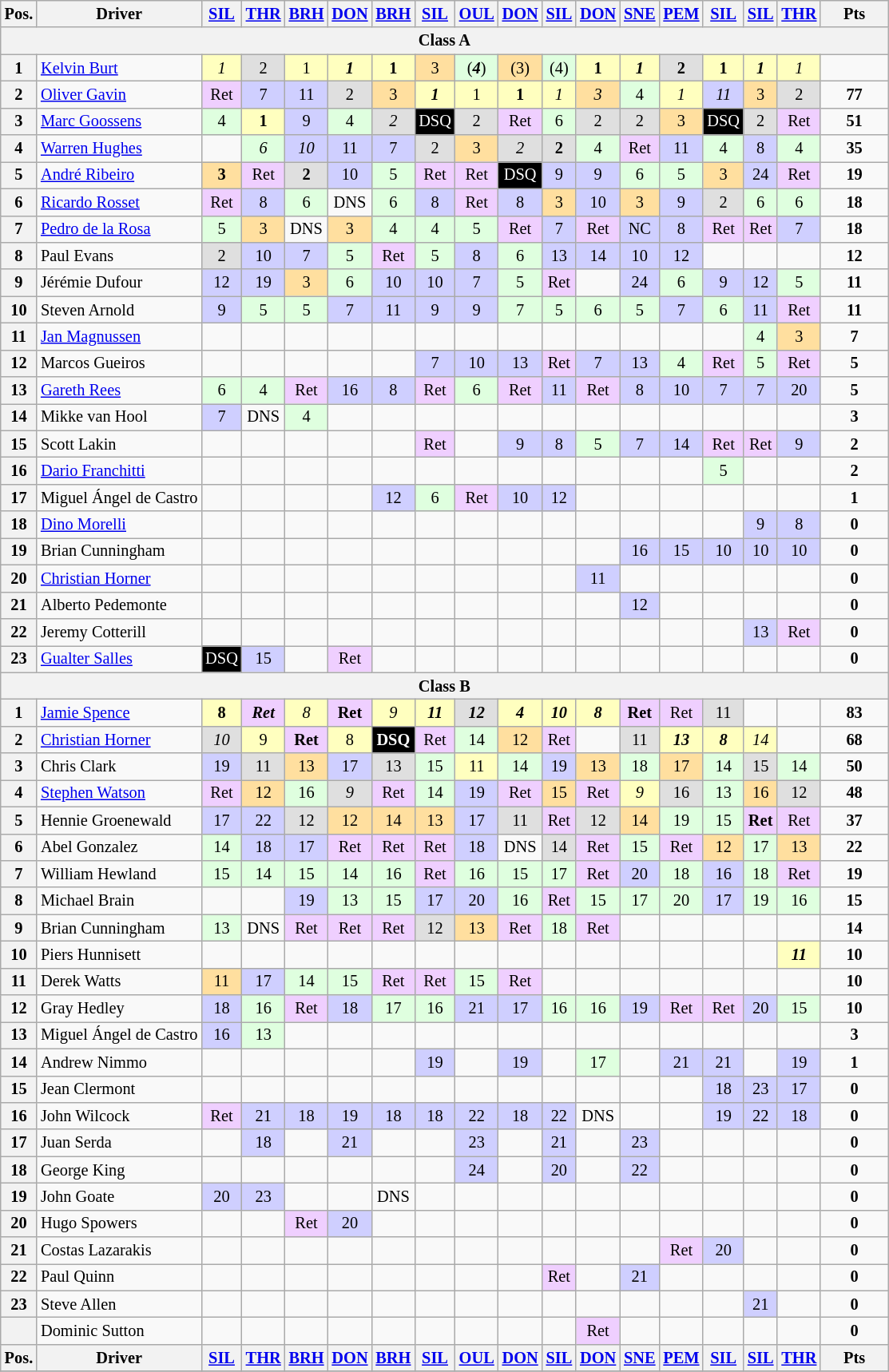<table class="wikitable" style="font-size: 85%; text-align:center;">
<tr valign="top">
<th valign="middle">Pos.</th>
<th valign="middle">Driver</th>
<th><a href='#'>SIL</a></th>
<th><a href='#'>THR</a></th>
<th><a href='#'>BRH</a></th>
<th><a href='#'>DON</a></th>
<th><a href='#'>BRH</a></th>
<th><a href='#'>SIL</a></th>
<th><a href='#'>OUL</a></th>
<th><a href='#'>DON</a></th>
<th><a href='#'>SIL</a></th>
<th><a href='#'>DON</a></th>
<th><a href='#'>SNE</a></th>
<th><a href='#'>PEM</a></th>
<th><a href='#'>SIL</a></th>
<th><a href='#'>SIL</a></th>
<th><a href='#'>THR</a></th>
<th valign="middle" width=50>Pts</th>
</tr>
<tr>
<th colspan=25>Class A</th>
</tr>
<tr>
<th>1</th>
<td align="left"> <a href='#'>Kelvin Burt</a></td>
<td style="background:#FFFFBF;" align="center"><em>1</em></td>
<td style="background:#DFDFDF;" align="center">2</td>
<td style="background:#FFFFBF;" align="center">1</td>
<td style="background:#FFFFBF;" align="center"><strong><em>1</em></strong></td>
<td style="background:#FFFFBF;" align="center"><strong>1</strong></td>
<td style="background:#FFDF9F;" align="center">3</td>
<td style="background:#DFFFDF;" align="center">(<strong><em>4</em></strong>)</td>
<td style="background:#FFDF9F;" align="center">(3)</td>
<td style="background:#DFFFDF;" align="center">(4)</td>
<td style="background:#FFFFBF;" align="center"><strong>1</strong></td>
<td style="background:#FFFFBF;" align="center"><strong><em>1</em></strong></td>
<td style="background:#DFDFDF;" align="center"><strong>2</strong></td>
<td style="background:#FFFFBF;" align="center"><strong>1</strong></td>
<td style="background:#FFFFBF;" align="center"><strong><em>1</em></strong></td>
<td style="background:#FFFFBF;" align="center"><em>1</em></td>
<td></td>
</tr>
<tr>
<th>2</th>
<td align="left"> <a href='#'>Oliver Gavin</a></td>
<td style="background:#EFCFFF;" align="center">Ret</td>
<td style="background:#CFCFFF;" align="center">7</td>
<td style="background:#CFCFFF;" align="center">11</td>
<td style="background:#DFDFDF;" align="center">2</td>
<td style="background:#FFDF9F;" align="center">3</td>
<td style="background:#FFFFBF;" align="center"><strong><em>1</em></strong></td>
<td style="background:#FFFFBF;" align="center">1</td>
<td style="background:#FFFFBF;" align="center"><strong>1</strong></td>
<td style="background:#FFFFBF;" align="center"><em>1</em></td>
<td style="background:#FFDF9F;" align="center"><em>3</em></td>
<td style="background:#DFFFDF;" align="center">4</td>
<td style="background:#FFFFBF;" align="center"><em>1</em></td>
<td style="background:#CFCFFF;" align="center"><em>11</em></td>
<td style="background:#FFDF9F;" align="center">3</td>
<td style="background:#DFDFDF;" align="center">2</td>
<td><strong>77</strong></td>
</tr>
<tr>
<th>3</th>
<td align="left"> <a href='#'>Marc Goossens</a></td>
<td style="background:#DFFFDF;" align="center">4</td>
<td style="background:#FFFFBF;" align="center"><strong>1</strong></td>
<td style="background:#CFCFFF;" align="center">9</td>
<td style="background:#DFFFDF;" align="center">4</td>
<td style="background:#DFDFDF;" align="center"><em>2</em></td>
<td style="background:#000000; color:white">DSQ</td>
<td style="background:#DFDFDF;" align="center">2</td>
<td style="background:#EFCFFF;" align="center">Ret</td>
<td style="background:#DFFFDF;" align="center">6</td>
<td style="background:#DFDFDF;" align="center">2</td>
<td style="background:#DFDFDF;" align="center">2</td>
<td style="background:#FFDF9F;" align="center">3</td>
<td style="background:#000000; color:white">DSQ</td>
<td style="background:#DFDFDF;" align="center">2</td>
<td style="background:#EFCFFF;" align="center">Ret</td>
<td><strong>51</strong></td>
</tr>
<tr>
<th>4</th>
<td align="left"> <a href='#'>Warren Hughes</a></td>
<td></td>
<td style="background:#DFFFDF;" align="center"><em>6</em></td>
<td style="background:#CFCFFF;" align="center"><em>10</em></td>
<td style="background:#CFCFFF;" align="center">11</td>
<td style="background:#CFCFFF;" align="center">7</td>
<td style="background:#DFDFDF;" align="center">2</td>
<td style="background:#FFDF9F;" align="center">3</td>
<td style="background:#DFDFDF;" align="center"><em>2</em></td>
<td style="background:#DFDFDF;" align="center"><strong>2</strong></td>
<td style="background:#DFFFDF;" align="center">4</td>
<td style="background:#EFCFFF;" align="center">Ret</td>
<td style="background:#CFCFFF;" align="center">11</td>
<td style="background:#DFFFDF;" align="center">4</td>
<td style="background:#CFCFFF;" align="center">8</td>
<td style="background:#DFFFDF;" align="center">4</td>
<td><strong>35</strong></td>
</tr>
<tr>
<th>5</th>
<td align="left"> <a href='#'>André Ribeiro</a></td>
<td style="background:#FFDF9F;" align="center"><strong>3</strong></td>
<td style="background:#EFCFFF;" align="center">Ret</td>
<td style="background:#DFDFDF;" align="center"><strong>2</strong></td>
<td style="background:#CFCFFF;" align="center">10</td>
<td style="background:#DFFFDF;" align="center">5</td>
<td style="background:#EFCFFF;" align="center">Ret</td>
<td style="background:#EFCFFF;" align="center">Ret</td>
<td style="background:#000000; color:white">DSQ</td>
<td style="background:#CFCFFF;" align="center">9</td>
<td style="background:#CFCFFF;" align="center">9</td>
<td style="background:#DFFFDF;" align="center">6</td>
<td style="background:#DFFFDF;" align="center">5</td>
<td style="background:#FFDF9F;" align="center">3</td>
<td style="background:#CFCFFF;" align="center">24</td>
<td style="background:#EFCFFF;" align="center">Ret</td>
<td><strong>19</strong></td>
</tr>
<tr>
<th>6</th>
<td align="left"> <a href='#'>Ricardo Rosset</a></td>
<td style="background:#EFCFFF;" align="center">Ret</td>
<td style="background:#CFCFFF;" align="center">8</td>
<td style="background:#DFFFDF;" align="center">6</td>
<td align="center">DNS</td>
<td style="background:#DFFFDF;" align="center">6</td>
<td style="background:#CFCFFF;" align="center">8</td>
<td style="background:#EFCFFF;" align="center">Ret</td>
<td style="background:#CFCFFF;" align="center">8</td>
<td style="background:#FFDF9F;" align="center">3</td>
<td style="background:#CFCFFF;" align="center">10</td>
<td style="background:#FFDF9F;" align="center">3</td>
<td style="background:#CFCFFF;" align="center">9</td>
<td style="background:#DFDFDF;" align="center">2</td>
<td style="background:#DFFFDF;" align="center">6</td>
<td style="background:#DFFFDF;" align="center">6</td>
<td><strong>18</strong></td>
</tr>
<tr>
<th>7</th>
<td align="left"> <a href='#'>Pedro de la Rosa</a></td>
<td style="background:#DFFFDF;" align="center">5</td>
<td style="background:#FFDF9F;" align="center">3</td>
<td align="center">DNS</td>
<td style="background:#FFDF9F;" align="center">3</td>
<td style="background:#DFFFDF;" align="center">4</td>
<td style="background:#DFFFDF;" align="center">4</td>
<td style="background:#DFFFDF;" align="center">5</td>
<td style="background:#EFCFFF;" align="center">Ret</td>
<td style="background:#CFCFFF;" align="center">7</td>
<td style="background:#EFCFFF;" align="center">Ret</td>
<td style="background:#CFCFFF;" align="center">NC</td>
<td style="background:#CFCFFF;" align="center">8</td>
<td style="background:#EFCFFF;" align="center">Ret</td>
<td style="background:#EFCFFF;" align="center">Ret</td>
<td style="background:#CFCFFF;" align="center">7</td>
<td><strong>18</strong></td>
</tr>
<tr>
<th>8</th>
<td align="left"> Paul Evans</td>
<td style="background:#DFDFDF;" align="center">2</td>
<td style="background:#CFCFFF;" align="center">10</td>
<td style="background:#CFCFFF;" align="center">7</td>
<td style="background:#DFFFDF;" align="center">5</td>
<td style="background:#EFCFFF;" align="center">Ret</td>
<td style="background:#DFFFDF;" align="center">5</td>
<td style="background:#CFCFFF;" align="center">8</td>
<td style="background:#DFFFDF;" align="center">6</td>
<td style="background:#CFCFFF;" align="center">13</td>
<td style="background:#CFCFFF;" align="center">14</td>
<td style="background:#CFCFFF;" align="center">10</td>
<td style="background:#CFCFFF;" align="center">12</td>
<td></td>
<td></td>
<td></td>
<td><strong>12</strong></td>
</tr>
<tr>
<th>9</th>
<td align=left> Jérémie Dufour</td>
<td style="background:#CFCFFF;" align="center">12</td>
<td style="background:#CFCFFF;" align="center">19</td>
<td style="background:#FFDF9F;" align="center">3</td>
<td style="background:#DFFFDF;" align="center">6</td>
<td style="background:#CFCFFF;" align="center">10</td>
<td style="background:#CFCFFF;" align="center">10</td>
<td style="background:#CFCFFF;" align="center">7</td>
<td style="background:#DFFFDF;" align="center">5</td>
<td style="background:#EFCFFF;" align="center">Ret</td>
<td></td>
<td style="background:#CFCFFF;" align="center">24</td>
<td style="background:#DFFFDF;" align="center">6</td>
<td style="background:#CFCFFF;" align="center">9</td>
<td style="background:#CFCFFF;" align="center">12</td>
<td style="background:#DFFFDF;" align="center">5</td>
<td><strong>11</strong></td>
</tr>
<tr>
<th>10</th>
<td align="left"> Steven Arnold</td>
<td style="background:#CFCFFF;" align="center">9</td>
<td style="background:#DFFFDF;" align="center">5</td>
<td style="background:#DFFFDF;" align="center">5</td>
<td style="background:#CFCFFF;" align="center">7</td>
<td style="background:#CFCFFF;" align="center">11</td>
<td style="background:#CFCFFF;" align="center">9</td>
<td style="background:#CFCFFF;" align="center">9</td>
<td style="background:#DFFFDF;" align="center">7</td>
<td style="background:#DFFFDF;" align="center">5</td>
<td style="background:#DFFFDF;" align="center">6</td>
<td style="background:#DFFFDF;" align="center">5</td>
<td style="background:#CFCFFF;" align="center">7</td>
<td style="background:#DFFFDF;" align="center">6</td>
<td style="background:#CFCFFF;" align="center">11</td>
<td style="background:#EFCFFF;" align="center">Ret</td>
<td><strong>11</strong></td>
</tr>
<tr>
<th>11</th>
<td align="left"> <a href='#'>Jan Magnussen</a></td>
<td></td>
<td></td>
<td></td>
<td></td>
<td></td>
<td></td>
<td></td>
<td></td>
<td></td>
<td></td>
<td></td>
<td></td>
<td></td>
<td style="background:#DFFFDF;" align="center">4</td>
<td style="background:#FFDF9F;" align="center">3</td>
<td><strong>7</strong></td>
</tr>
<tr>
<th>12</th>
<td align="left"> Marcos Gueiros</td>
<td></td>
<td></td>
<td></td>
<td></td>
<td></td>
<td style="background:#CFCFFF;" align="center">7</td>
<td style="background:#CFCFFF;" align="center">10</td>
<td style="background:#CFCFFF;" align="center">13</td>
<td style="background:#EFCFFF;" align="center">Ret</td>
<td style="background:#CFCFFF;" align="center">7</td>
<td style="background:#CFCFFF;" align="center">13</td>
<td style="background:#DFFFDF;" align="center">4</td>
<td style="background:#EFCFFF;" align="center">Ret</td>
<td style="background:#DFFFDF;" align="center">5</td>
<td style="background:#EFCFFF;" align="center">Ret</td>
<td><strong>5</strong></td>
</tr>
<tr>
<th>13</th>
<td align="left"> <a href='#'>Gareth Rees</a></td>
<td style="background:#DFFFDF;" align="center">6</td>
<td style="background:#DFFFDF;" align="center">4</td>
<td style="background:#EFCFFF;" align="center">Ret</td>
<td style="background:#CFCFFF;" align="center">16</td>
<td style="background:#CFCFFF;" align="center">8</td>
<td style="background:#EFCFFF;" align="center">Ret</td>
<td style="background:#DFFFDF;" align="center">6</td>
<td style="background:#EFCFFF;" align="center">Ret</td>
<td style="background:#CFCFFF;" align="center">11</td>
<td style="background:#EFCFFF;" align="center">Ret</td>
<td style="background:#CFCFFF;" align="center">8</td>
<td style="background:#CFCFFF;" align="center">10</td>
<td style="background:#CFCFFF;" align="center">7</td>
<td style="background:#CFCFFF;" align="center">7</td>
<td style="background:#CFCFFF;" align="center">20</td>
<td><strong>5</strong></td>
</tr>
<tr>
<th>14</th>
<td align="left"> Mikke van Hool</td>
<td style="background:#CFCFFF;" align="center">7</td>
<td align="center">DNS</td>
<td style="background:#DFFFDF;" align="center">4</td>
<td></td>
<td></td>
<td></td>
<td></td>
<td></td>
<td></td>
<td></td>
<td></td>
<td></td>
<td></td>
<td></td>
<td></td>
<td><strong>3</strong></td>
</tr>
<tr>
<th>15</th>
<td align="left"> Scott Lakin</td>
<td></td>
<td></td>
<td></td>
<td></td>
<td></td>
<td style="background:#EFCFFF;" align="center">Ret</td>
<td></td>
<td style="background:#CFCFFF;" align="center">9</td>
<td style="background:#CFCFFF;" align="center">8</td>
<td style="background:#DFFFDF;" align="center">5</td>
<td style="background:#CFCFFF;" align="center">7</td>
<td style="background:#CFCFFF;" align="center">14</td>
<td style="background:#EFCFFF;" align="center">Ret</td>
<td style="background:#EFCFFF;" align="center">Ret</td>
<td style="background:#CFCFFF;" align="center">9</td>
<td><strong>2</strong></td>
</tr>
<tr>
<th>16</th>
<td align="left"> <a href='#'>Dario Franchitti</a></td>
<td></td>
<td></td>
<td></td>
<td></td>
<td></td>
<td></td>
<td></td>
<td></td>
<td></td>
<td></td>
<td></td>
<td></td>
<td style="background:#DFFFDF;" align="center">5</td>
<td></td>
<td></td>
<td><strong>2</strong></td>
</tr>
<tr>
<th>17</th>
<td align="left" nowrap> Miguel Ángel de Castro</td>
<td></td>
<td></td>
<td></td>
<td></td>
<td style="background:#CFCFFF;" align="center">12</td>
<td style="background:#DFFFDF;" align="center">6</td>
<td style="background:#EFCFFF;" align="center">Ret</td>
<td style="background:#CFCFFF;" align="center">10</td>
<td style="background:#CFCFFF;" align="center">12</td>
<td></td>
<td></td>
<td></td>
<td></td>
<td></td>
<td></td>
<td><strong>1</strong></td>
</tr>
<tr>
<th>18</th>
<td align="left"> <a href='#'>Dino Morelli</a></td>
<td></td>
<td></td>
<td></td>
<td></td>
<td></td>
<td></td>
<td></td>
<td></td>
<td></td>
<td></td>
<td></td>
<td></td>
<td></td>
<td style="background:#CFCFFF;" align="center">9</td>
<td style="background:#CFCFFF;" align="center">8</td>
<td><strong>0</strong></td>
</tr>
<tr>
<th>19</th>
<td align="left"> Brian Cunningham</td>
<td></td>
<td></td>
<td></td>
<td></td>
<td></td>
<td></td>
<td></td>
<td></td>
<td></td>
<td></td>
<td style="background:#CFCFFF;" align="center">16</td>
<td style="background:#CFCFFF;" align="center">15</td>
<td style="background:#CFCFFF;" align="center">10</td>
<td style="background:#CFCFFF;" align="center">10</td>
<td style="background:#CFCFFF;" align="center">10</td>
<td><strong>0</strong></td>
</tr>
<tr>
<th>20</th>
<td align="left"> <a href='#'>Christian Horner</a></td>
<td></td>
<td></td>
<td></td>
<td></td>
<td></td>
<td></td>
<td></td>
<td></td>
<td></td>
<td style="background:#CFCFFF;" align="center">11</td>
<td></td>
<td></td>
<td></td>
<td></td>
<td></td>
<td><strong>0</strong></td>
</tr>
<tr>
<th>21</th>
<td align="left"> Alberto Pedemonte</td>
<td></td>
<td></td>
<td></td>
<td></td>
<td></td>
<td></td>
<td></td>
<td></td>
<td></td>
<td></td>
<td style="background:#CFCFFF;" align="center">12</td>
<td></td>
<td></td>
<td></td>
<td></td>
<td><strong>0</strong></td>
</tr>
<tr>
<th>22</th>
<td align="left"> Jeremy Cotterill</td>
<td></td>
<td></td>
<td></td>
<td></td>
<td></td>
<td></td>
<td></td>
<td></td>
<td></td>
<td></td>
<td></td>
<td></td>
<td></td>
<td style="background:#CFCFFF;" align="center">13</td>
<td style="background:#EFCFFF;" align="center">Ret</td>
<td><strong>0</strong></td>
</tr>
<tr>
<th>23</th>
<td align="left"> <a href='#'>Gualter Salles</a></td>
<td style="background:#000000; color:white">DSQ</td>
<td style="background:#CFCFFF;" align="center">15</td>
<td></td>
<td style="background:#EFCFFF;" align="center">Ret</td>
<td></td>
<td></td>
<td></td>
<td></td>
<td></td>
<td></td>
<td></td>
<td></td>
<td></td>
<td></td>
<td></td>
<td><strong>0</strong></td>
</tr>
<tr>
<th colspan=25>Class B</th>
</tr>
<tr>
<th>1</th>
<td align="left"> <a href='#'>Jamie Spence</a></td>
<td style="background:#FFFFBF;" align="center"><strong>8</strong></td>
<td style="background:#EFCFFF;" align="center"><strong><em>Ret</em></strong></td>
<td style="background:#FFFFBF;" align="center"><em>8</em></td>
<td style="background:#EFCFFF;" align="center"><strong>Ret</strong></td>
<td style="background:#FFFFBF;" align="center"><em>9</em></td>
<td style="background:#FFFFBF;" align="center"><strong><em>11</em></strong></td>
<td style="background:#DFDFDF;" align="center"><strong><em>12</em></strong></td>
<td style="background:#FFFFBF;" align="center"><strong><em>4</em></strong></td>
<td style="background:#FFFFBF;" align="center"><strong><em>10</em></strong></td>
<td style="background:#FFFFBF;" align="center"><strong><em>8</em></strong></td>
<td style="background:#EFCFFF;" align="center"><strong>Ret</strong></td>
<td style="background:#EFCFFF;" align="center">Ret</td>
<td style="background:#DFDFDF;" align="center">11</td>
<td></td>
<td></td>
<td><strong>83</strong></td>
</tr>
<tr>
<th>2</th>
<td align="left"> <a href='#'>Christian Horner</a></td>
<td style="background:#DFDFDF;" align="center"><em>10</em></td>
<td style="background:#FFFFBF;" align="center">9</td>
<td style="background:#EFCFFF;" align="center"><strong>Ret</strong></td>
<td style="background:#FFFFBF;" align="center">8</td>
<td style="background:#000000; color:white"><strong>DSQ</strong></td>
<td style="background:#EFCFFF;" align="center">Ret</td>
<td style="background:#DFFFDF;" align="center">14</td>
<td style="background:#FFDF9F;" align="center">12</td>
<td style="background:#EFCFFF;" align="center">Ret</td>
<td></td>
<td style="background:#DFDFDF;" align="center">11</td>
<td style="background:#FFFFBF;" align="center"><strong><em>13</em></strong></td>
<td style="background:#FFFFBF;" align="center"><strong><em>8</em></strong></td>
<td style="background:#FFFFBF;" align="center"><em>14</em></td>
<td></td>
<td><strong>68</strong></td>
</tr>
<tr>
<th>3</th>
<td align="left"> Chris Clark</td>
<td style="background:#CFCFFF;" align="center">19</td>
<td style="background:#DFDFDF;" align="center">11</td>
<td style="background:#FFDF9F;" align="center">13</td>
<td style="background:#CFCFFF;" align="center">17</td>
<td style="background:#DFDFDF;" align="center">13</td>
<td style="background:#DFFFDF;" align="center">15</td>
<td style="background:#FFFFBF;" align="center">11</td>
<td style="background:#DFFFDF;" align="center">14</td>
<td style="background:#CFCFFF;" align="center">19</td>
<td style="background:#FFDF9F;" align="center">13</td>
<td style="background:#DFFFDF;" align="center">18</td>
<td style="background:#FFDF9F;" align="center">17</td>
<td style="background:#DFFFDF;" align="center">14</td>
<td style="background:#DFDFDF;" align="center">15</td>
<td style="background:#DFFFDF;" align="center">14</td>
<td><strong>50</strong></td>
</tr>
<tr>
<th>4</th>
<td align="left"> <a href='#'>Stephen Watson</a></td>
<td style="background:#EFCFFF;" align="center">Ret</td>
<td style="background:#FFDF9F;" align="center">12</td>
<td style="background:#DFFFDF;" align="center">16</td>
<td style="background:#DFDFDF;" align="center"><em>9</em></td>
<td style="background:#EFCFFF;" align="center">Ret</td>
<td style="background:#DFFFDF;" align="center">14</td>
<td style="background:#CFCFFF;" align="center">19</td>
<td style="background:#EFCFFF;" align="center">Ret</td>
<td style="background:#FFDF9F;" align="center">15</td>
<td style="background:#EFCFFF;" align="center">Ret</td>
<td style="background:#FFFFBF;" align="center"><em>9</em></td>
<td style="background:#DFDFDF;" align="center">16</td>
<td style="background:#DFFFDF;" align="center">13</td>
<td style="background:#FFDF9F;" align="center">16</td>
<td style="background:#DFDFDF;" align="center">12</td>
<td><strong>48</strong></td>
</tr>
<tr>
<th>5</th>
<td align="left"> Hennie Groenewald</td>
<td style="background:#CFCFFF;" align="center">17</td>
<td style="background:#CFCFFF;" align="center">22</td>
<td style="background:#DFDFDF;" align="center">12</td>
<td style="background:#FFDF9F;" align="center">12</td>
<td style="background:#FFDF9F;" align="center">14</td>
<td style="background:#FFDF9F;" align="center">13</td>
<td style="background:#CFCFFF;" align="center">17</td>
<td style="background:#DFDFDF;" align="center">11</td>
<td style="background:#EFCFFF;" align="center">Ret</td>
<td style="background:#DFDFDF;" align="center">12</td>
<td style="background:#FFDF9F;" align="center">14</td>
<td style="background:#DFFFDF;" align="center">19</td>
<td style="background:#DFFFDF;" align="center">15</td>
<td style="background:#EFCFFF;" align="center"><strong>Ret</strong></td>
<td style="background:#EFCFFF;" align="center">Ret</td>
<td><strong>37</strong></td>
</tr>
<tr>
<th>6</th>
<td align="left"> Abel Gonzalez</td>
<td style="background:#DFFFDF;" align="center">14</td>
<td style="background:#CFCFFF;" align="center">18</td>
<td style="background:#CFCFFF;" align="center">17</td>
<td style="background:#EFCFFF;" align="center">Ret</td>
<td style="background:#EFCFFF;" align="center">Ret</td>
<td style="background:#EFCFFF;" align="center">Ret</td>
<td style="background:#CFCFFF;" align="center">18</td>
<td align=center>DNS</td>
<td style="background:#DFDFDF;" align="center">14</td>
<td style="background:#EFCFFF;" align="center">Ret</td>
<td style="background:#DFFFDF;" align="center">15</td>
<td style="background:#EFCFFF;" align="center">Ret</td>
<td style="background:#FFDF9F;" align="center">12</td>
<td style="background:#DFFFDF;" align="center">17</td>
<td style="background:#FFDF9F;" align="center">13</td>
<td><strong>22</strong></td>
</tr>
<tr>
<th>7</th>
<td align="left"> William Hewland</td>
<td style="background:#DFFFDF;" align="center">15</td>
<td style="background:#DFFFDF;" align="center">14</td>
<td style="background:#DFFFDF;" align="center">15</td>
<td style="background:#DFFFDF;" align="center">14</td>
<td style="background:#DFFFDF;" align="center">16</td>
<td style="background:#EFCFFF;" align="center">Ret</td>
<td style="background:#DFFFDF;" align="center">16</td>
<td style="background:#DFFFDF;" align="center">15</td>
<td style="background:#DFFFDF;" align="center">17</td>
<td style="background:#EFCFFF;" align="center">Ret</td>
<td style="background:#CFCFFF;" align="center">20</td>
<td style="background:#DFFFDF;" align="center">18</td>
<td style="background:#CFCFFF;" align="center">16</td>
<td style="background:#DFFFDF;" align="center">18</td>
<td style="background:#EFCFFF;" align="center">Ret</td>
<td><strong>19</strong></td>
</tr>
<tr>
<th>8</th>
<td align="left"> Michael Brain</td>
<td></td>
<td></td>
<td style="background:#CFCFFF;" align="center">19</td>
<td style="background:#DFFFDF;" align="center">13</td>
<td style="background:#DFFFDF;" align="center">15</td>
<td style="background:#CFCFFF;" align="center">17</td>
<td style="background:#CFCFFF;" align="center">20</td>
<td style="background:#DFFFDF;" align="center">16</td>
<td style="background:#EFCFFF;" align="center">Ret</td>
<td style="background:#DFFFDF;" align="center">15</td>
<td style="background:#DFFFDF;" align="center">17</td>
<td style="background:#DFFFDF;" align="center">20</td>
<td style="background:#CFCFFF;" align="center">17</td>
<td style="background:#DFFFDF;" align="center">19</td>
<td style="background:#DFFFDF;" align="center">16</td>
<td><strong>15</strong></td>
</tr>
<tr>
<th>9</th>
<td align="left"> Brian Cunningham</td>
<td style="background:#DFFFDF;" align="center">13</td>
<td align=center>DNS</td>
<td style="background:#EFCFFF;" align="center">Ret</td>
<td style="background:#EFCFFF;" align="center">Ret</td>
<td style="background:#EFCFFF;" align="center">Ret</td>
<td style="background:#DFDFDF;" align="center">12</td>
<td style="background:#FFDF9F;" align="center">13</td>
<td style="background:#EFCFFF;" align="center">Ret</td>
<td style="background:#DFFFDF;" align="center">18</td>
<td style="background:#EFCFFF;" align="center">Ret</td>
<td></td>
<td></td>
<td></td>
<td></td>
<td></td>
<td><strong>14</strong></td>
</tr>
<tr>
<th>10</th>
<td align="left"> Piers Hunnisett</td>
<td></td>
<td></td>
<td></td>
<td></td>
<td></td>
<td></td>
<td></td>
<td></td>
<td></td>
<td></td>
<td></td>
<td></td>
<td></td>
<td></td>
<td style="background:#FFFFBF;" align="center"><strong><em>11</em></strong></td>
<td><strong>10</strong></td>
</tr>
<tr>
<th>11</th>
<td align="left"> Derek Watts</td>
<td style="background:#FFDF9F;" align="center">11</td>
<td style="background:#CFCFFF;" align="center">17</td>
<td style="background:#DFFFDF;" align="center">14</td>
<td style="background:#DFFFDF;" align="center">15</td>
<td style="background:#EFCFFF;" align="center">Ret</td>
<td style="background:#EFCFFF;" align="center">Ret</td>
<td style="background:#DFFFDF;" align="center">15</td>
<td style="background:#EFCFFF;" align="center">Ret</td>
<td></td>
<td></td>
<td></td>
<td></td>
<td></td>
<td></td>
<td></td>
<td><strong>10</strong></td>
</tr>
<tr>
<th>12</th>
<td align="left"> Gray Hedley</td>
<td style="background:#CFCFFF;" align="center">18</td>
<td style="background:#DFFFDF;" align="center">16</td>
<td style="background:#EFCFFF;" align="center">Ret</td>
<td style="background:#CFCFFF;" align="center">18</td>
<td style="background:#DFFFDF;" align="center">17</td>
<td style="background:#DFFFDF;" align="center">16</td>
<td style="background:#CFCFFF;" align="center">21</td>
<td style="background:#CFCFFF;" align="center">17</td>
<td style="background:#DFFFDF;" align="center">16</td>
<td style="background:#DFFFDF;" align="center">16</td>
<td style="background:#CFCFFF;" align="center">19</td>
<td style="background:#EFCFFF;" align="center">Ret</td>
<td style="background:#EFCFFF;" align="center">Ret</td>
<td style="background:#CFCFFF;" align="center">20</td>
<td style="background:#DFFFDF;" align="center">15</td>
<td><strong>10</strong></td>
</tr>
<tr>
<th>13</th>
<td align="left"> Miguel Ángel de Castro</td>
<td style="background:#CFCFFF;" align="center">16</td>
<td style="background:#DFFFDF;" align="center">13</td>
<td></td>
<td></td>
<td></td>
<td></td>
<td></td>
<td></td>
<td></td>
<td></td>
<td></td>
<td></td>
<td></td>
<td></td>
<td></td>
<td><strong>3</strong></td>
</tr>
<tr>
<th>14</th>
<td align="left"> Andrew Nimmo</td>
<td></td>
<td></td>
<td></td>
<td></td>
<td></td>
<td style="background:#CFCFFF;" align="center">19</td>
<td></td>
<td style="background:#CFCFFF;" align="center">19</td>
<td></td>
<td style="background:#DFFFDF;" align="center">17</td>
<td></td>
<td style="background:#CFCFFF;" align="center">21</td>
<td style="background:#CFCFFF;" align="center">21</td>
<td></td>
<td style="background:#CFCFFF;" align="center">19</td>
<td><strong>1</strong></td>
</tr>
<tr>
<th>15</th>
<td align=left> Jean Clermont</td>
<td></td>
<td></td>
<td></td>
<td></td>
<td></td>
<td></td>
<td></td>
<td></td>
<td></td>
<td></td>
<td></td>
<td></td>
<td style="background:#CFCFFF;" align="center">18</td>
<td style="background:#CFCFFF;" align="center">23</td>
<td style="background:#CFCFFF;" align="center">17</td>
<td><strong>0</strong></td>
</tr>
<tr>
<th>16</th>
<td align=left> John Wilcock</td>
<td style="background:#EFCFFF;" align="center">Ret</td>
<td style="background:#CFCFFF;" align="center">21</td>
<td style="background:#CFCFFF;" align="center">18</td>
<td style="background:#CFCFFF;" align="center">19</td>
<td style="background:#CFCFFF;" align="center">18</td>
<td style="background:#CFCFFF;" align="center">18</td>
<td style="background:#CFCFFF;" align="center">22</td>
<td style="background:#CFCFFF;" align="center">18</td>
<td style="background:#CFCFFF;" align="center">22</td>
<td align=center>DNS</td>
<td></td>
<td></td>
<td style="background:#CFCFFF;" align="center">19</td>
<td style="background:#CFCFFF;" align="center">22</td>
<td style="background:#CFCFFF;" align="center">18</td>
<td><strong>0</strong></td>
</tr>
<tr>
<th>17</th>
<td align=left> Juan Serda</td>
<td></td>
<td style="background:#CFCFFF;" align="center">18</td>
<td></td>
<td style="background:#CFCFFF;" align="center">21</td>
<td></td>
<td></td>
<td style="background:#CFCFFF;" align="center">23</td>
<td></td>
<td style="background:#CFCFFF;" align="center">21</td>
<td></td>
<td style="background:#CFCFFF;" align="center">23</td>
<td></td>
<td></td>
<td></td>
<td></td>
<td><strong>0</strong></td>
</tr>
<tr>
<th>18</th>
<td align=left> George King</td>
<td></td>
<td></td>
<td></td>
<td></td>
<td></td>
<td></td>
<td style="background:#CFCFFF;" align="center">24</td>
<td></td>
<td style="background:#CFCFFF;" align="center">20</td>
<td></td>
<td style="background:#CFCFFF;" align="center">22</td>
<td></td>
<td></td>
<td></td>
<td></td>
<td><strong>0</strong></td>
</tr>
<tr>
<th>19</th>
<td align=left> John Goate</td>
<td style="background:#CFCFFF;" align="center">20</td>
<td style="background:#CFCFFF;" align="center">23</td>
<td></td>
<td></td>
<td align=center>DNS</td>
<td></td>
<td></td>
<td></td>
<td></td>
<td></td>
<td></td>
<td></td>
<td></td>
<td></td>
<td></td>
<td><strong>0</strong></td>
</tr>
<tr>
<th>20</th>
<td align=left> Hugo Spowers</td>
<td></td>
<td></td>
<td style="background:#EFCFFF;" align="center">Ret</td>
<td style="background:#CFCFFF;" align="center">20</td>
<td></td>
<td></td>
<td></td>
<td></td>
<td></td>
<td></td>
<td></td>
<td></td>
<td></td>
<td></td>
<td></td>
<td><strong>0</strong></td>
</tr>
<tr>
<th>21</th>
<td align=left> Costas Lazarakis</td>
<td></td>
<td></td>
<td></td>
<td></td>
<td></td>
<td></td>
<td></td>
<td></td>
<td></td>
<td></td>
<td></td>
<td style="background:#EFCFFF;" align="center">Ret</td>
<td style="background:#CFCFFF;" align="center">20</td>
<td></td>
<td></td>
<td><strong>0</strong></td>
</tr>
<tr>
<th>22</th>
<td align=left> Paul Quinn</td>
<td></td>
<td></td>
<td></td>
<td></td>
<td></td>
<td></td>
<td></td>
<td></td>
<td style="background:#EFCFFF;" align="center">Ret</td>
<td></td>
<td style="background:#CFCFFF;" align="center">21</td>
<td></td>
<td></td>
<td></td>
<td></td>
<td><strong>0</strong></td>
</tr>
<tr>
<th>23</th>
<td align=left> Steve Allen</td>
<td></td>
<td></td>
<td></td>
<td></td>
<td></td>
<td></td>
<td></td>
<td></td>
<td></td>
<td></td>
<td></td>
<td></td>
<td></td>
<td style="background:#CFCFFF;" align="center">21</td>
<td></td>
<td><strong>0</strong></td>
</tr>
<tr>
<th></th>
<td align=left> Dominic Sutton</td>
<td></td>
<td></td>
<td></td>
<td></td>
<td></td>
<td></td>
<td></td>
<td></td>
<td></td>
<td style="background:#EFCFFF;" align="center">Ret</td>
<td></td>
<td></td>
<td></td>
<td></td>
<td></td>
<td><strong>0</strong></td>
</tr>
<tr>
<th valign="middle">Pos.</th>
<th valign="middle">Driver</th>
<th><a href='#'>SIL</a></th>
<th><a href='#'>THR</a></th>
<th><a href='#'>BRH</a></th>
<th><a href='#'>DON</a></th>
<th><a href='#'>BRH</a></th>
<th><a href='#'>SIL</a></th>
<th><a href='#'>OUL</a></th>
<th><a href='#'>DON</a></th>
<th><a href='#'>SIL</a></th>
<th><a href='#'>DON</a></th>
<th><a href='#'>SNE</a></th>
<th><a href='#'>PEM</a></th>
<th><a href='#'>SIL</a></th>
<th><a href='#'>SIL</a></th>
<th><a href='#'>THR</a></th>
<th valign="middle" width=50>Pts</th>
</tr>
<tr>
</tr>
</table>
